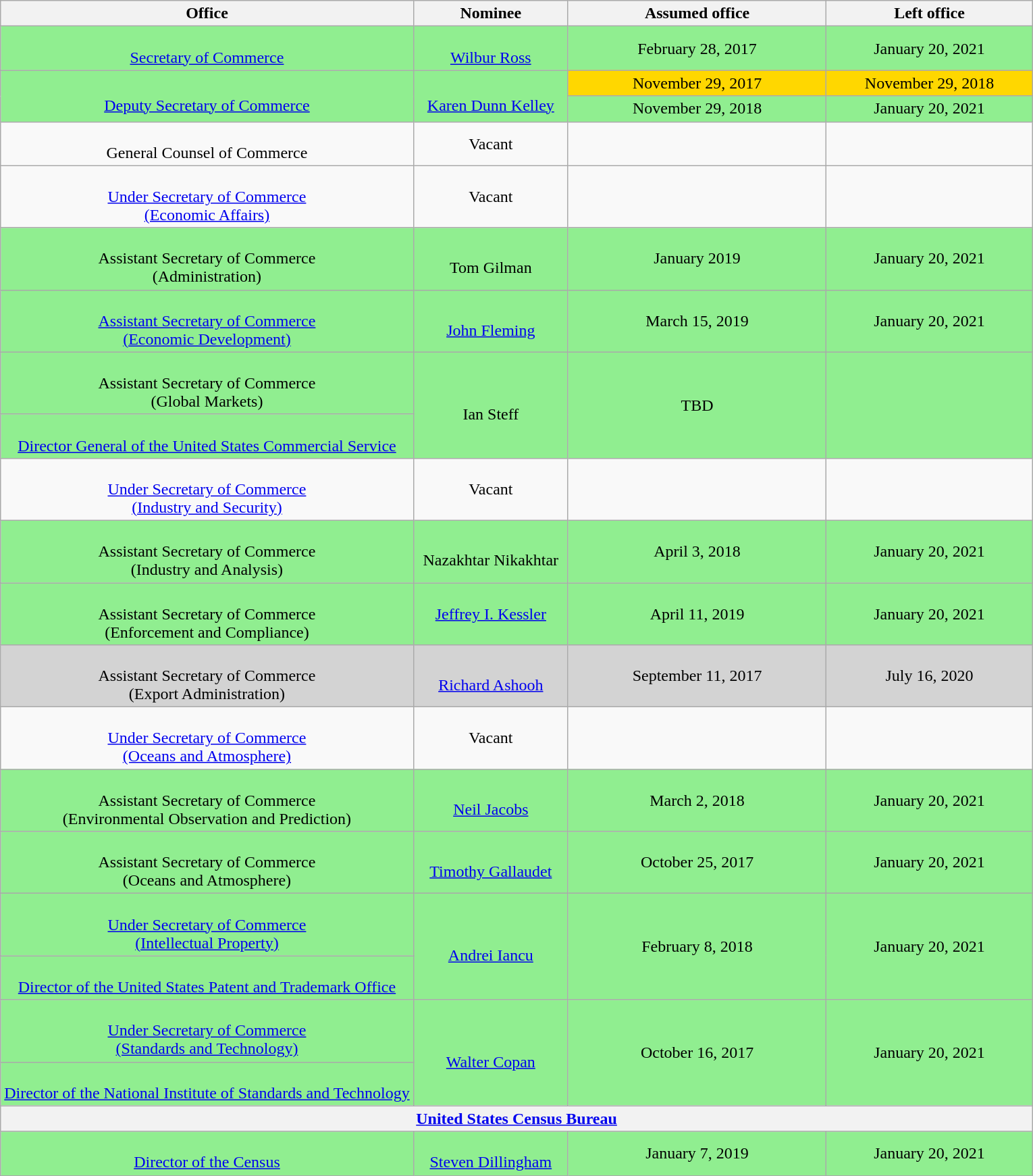<table class="wikitable sortable" style="text-align:center">
<tr>
<th style="width:40%;">Office</th>
<th style="width:15%;">Nominee</th>
<th style="width:25%;" data-sort- type="date">Assumed office</th>
<th style="width:20%;" data-sort- type="date">Left office</th>
</tr>
<tr style="background:lightgreen;">
<td><br><a href='#'>Secretary of Commerce</a></td>
<td><br><a href='#'>Wilbur Ross</a></td>
<td>February 28, 2017<br></td>
<td>January 20, 2021</td>
</tr>
<tr style="background:lightgreen;">
<td rowspan="2"><br><a href='#'>Deputy Secretary of Commerce</a></td>
<td rowspan="2"><br><a href='#'>Karen Dunn Kelley</a></td>
<td style="background:gold;">November 29, 2017</td>
<td style="background:gold;">November 29, 2018</td>
</tr>
<tr style="background:lightgreen">
<td>November 29, 2018<br></td>
<td>January 20, 2021</td>
</tr>
<tr>
<td><br>General Counsel of Commerce</td>
<td>Vacant</td>
<td></td>
<td></td>
</tr>
<tr>
<td><br><a href='#'>Under Secretary of Commerce<br>(Economic Affairs)</a></td>
<td>Vacant</td>
<td></td>
<td></td>
</tr>
<tr style="background:lightgreen;">
<td><br>Assistant Secretary of Commerce<br>(Administration)</td>
<td><br>Tom Gilman</td>
<td>January 2019<br></td>
<td>January 20, 2021</td>
</tr>
<tr style="background:lightgreen;">
<td><br><a href='#'>Assistant Secretary of Commerce<br>(Economic Development)</a></td>
<td><br><a href='#'>John Fleming</a></td>
<td>March 15, 2019<br></td>
<td>January 20, 2021</td>
</tr>
<tr style="background:lightgreen;">
<td><br>Assistant Secretary of Commerce<br>(Global Markets)</td>
<td rowspan="2"><br>Ian Steff</td>
<td rowspan="2">TBD<br></td>
<td rowspan="2"></td>
</tr>
<tr style="background:lightgreen;">
<td><br><a href='#'>Director General of the United States Commercial Service</a></td>
</tr>
<tr>
<td><br><a href='#'>Under Secretary of Commerce<br>(Industry and Security)</a></td>
<td>Vacant</td>
<td></td>
<td></td>
</tr>
<tr style="background:lightgreen;">
<td><br>Assistant Secretary of Commerce<br>(Industry and Analysis)</td>
<td><br>Nazakhtar Nikakhtar</td>
<td>April 3, 2018<br></td>
<td>January 20, 2021</td>
</tr>
<tr style="background:lightgreen;">
<td><br>Assistant Secretary of Commerce<br>(Enforcement and Compliance)</td>
<td><a href='#'>Jeffrey I. Kessler</a></td>
<td>April 11, 2019<br></td>
<td>January 20, 2021<br></td>
</tr>
<tr style="background:lightgray;">
<td><br>Assistant Secretary of Commerce<br>(Export Administration)</td>
<td><br><a href='#'>Richard Ashooh</a></td>
<td>September 11, 2017<br></td>
<td>July 16, 2020<br></td>
</tr>
<tr>
<td><br><a href='#'>Under Secretary of Commerce<br>(Oceans and Atmosphere)</a></td>
<td>Vacant</td>
<td></td>
<td></td>
</tr>
<tr style="background:lightgreen;">
<td><br>Assistant Secretary of Commerce<br>(Environmental Observation and Prediction)</td>
<td><br><a href='#'>Neil Jacobs</a></td>
<td>March 2, 2018<br></td>
<td>January 20, 2021</td>
</tr>
<tr style="background:lightgreen;">
<td><br>Assistant Secretary of Commerce<br>(Oceans and Atmosphere)</td>
<td><br><a href='#'>Timothy Gallaudet</a></td>
<td>October 25, 2017<br></td>
<td>January 20, 2021</td>
</tr>
<tr style="background:lightgreen;">
<td><br><a href='#'>Under Secretary of Commerce<br>(Intellectual Property)</a></td>
<td rowspan="2"><br><a href='#'>Andrei Iancu</a></td>
<td rowspan="2">February 8, 2018<br></td>
<td rowspan="2">January 20, 2021</td>
</tr>
<tr style="background:lightgreen;">
<td><br><a href='#'>Director of the United States Patent and Trademark Office</a></td>
</tr>
<tr style="background:lightgreen;">
<td><br><a href='#'>Under Secretary of Commerce<br>(Standards and Technology)</a></td>
<td rowspan="2"><br><a href='#'>Walter Copan</a></td>
<td rowspan="2">October 16, 2017<br></td>
<td rowspan="2">January 20, 2021</td>
</tr>
<tr style="background:lightgreen;">
<td><br><a href='#'>Director of the National Institute of Standards and Technology</a></td>
</tr>
<tr>
<th colspan="4"><a href='#'>United States Census Bureau</a></th>
</tr>
<tr style="background:lightgreen;">
<td><br><a href='#'>Director of the Census</a></td>
<td><br><a href='#'>Steven Dillingham</a></td>
<td>January 7, 2019<br></td>
<td>January 20, 2021</td>
</tr>
</table>
